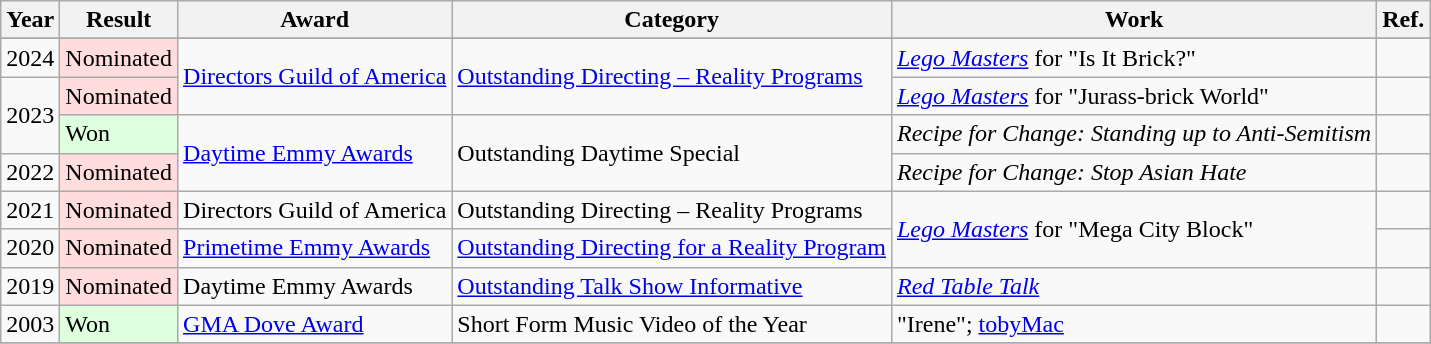<table class="wikitable">
<tr>
<th>Year</th>
<th>Result</th>
<th>Award</th>
<th>Category</th>
<th>Work</th>
<th>Ref.</th>
</tr>
<tr>
</tr>
<tr>
<td>2024</td>
<td style="background: #ffdddd">Nominated</td>
<td rowspan="2"><a href='#'>Directors Guild of America</a></td>
<td rowspan="2"><a href='#'>Outstanding Directing – Reality Programs</a></td>
<td><em><a href='#'>Lego Masters</a></em> for "Is It Brick?"</td>
<td></td>
</tr>
<tr>
<td rowspan="2">2023</td>
<td style="background: #ffdddd">Nominated</td>
<td><em><a href='#'>Lego Masters</a></em> for "Jurass-brick World"</td>
<td></td>
</tr>
<tr>
<td style="background: #ddffdd">Won</td>
<td rowspan="2"><a href='#'>Daytime Emmy Awards</a></td>
<td rowspan="2">Outstanding Daytime Special</td>
<td><em>Recipe for Change: Standing up to Anti-Semitism</em></td>
<td></td>
</tr>
<tr>
<td>2022</td>
<td style="background: #ffdddd">Nominated</td>
<td><em>Recipe for Change: Stop Asian Hate</em></td>
<td></td>
</tr>
<tr>
<td>2021</td>
<td style="background: #ffdddd">Nominated</td>
<td>Directors Guild of America</td>
<td>Outstanding Directing – Reality Programs</td>
<td rowspan="2"><em><a href='#'>Lego Masters</a></em> for "Mega City Block"</td>
<td></td>
</tr>
<tr>
<td>2020</td>
<td style="background: #ffdddd">Nominated</td>
<td><a href='#'>Primetime Emmy Awards</a></td>
<td><a href='#'>Outstanding Directing for a Reality Program</a></td>
<td></td>
</tr>
<tr>
<td>2019</td>
<td style="background: #ffdddd">Nominated</td>
<td>Daytime Emmy Awards</td>
<td><a href='#'>Outstanding Talk Show Informative</a></td>
<td><em><a href='#'>Red Table Talk</a></em></td>
<td></td>
</tr>
<tr>
<td>2003</td>
<td style="background: #ddffdd">Won</td>
<td><a href='#'>GMA Dove Award</a></td>
<td>Short Form Music Video of the Year</td>
<td>"Irene"; <a href='#'>tobyMac</a></td>
<td></td>
</tr>
<tr>
</tr>
</table>
